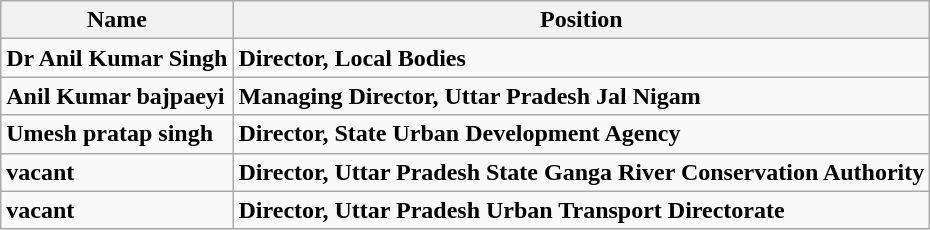<table class="wikitable">
<tr>
<th><strong>Name</strong></th>
<th><strong>Position</strong></th>
</tr>
<tr>
<td><strong>Dr Anil Kumar Singh</strong></td>
<td><strong>Director, Local Bodies</strong></td>
</tr>
<tr>
<td><strong>Anil Kumar bajpaeyi</strong></td>
<td><strong>Managing Director, Uttar Pradesh Jal Nigam</strong></td>
</tr>
<tr>
<td><strong>Umesh pratap singh</strong></td>
<td><strong>Director, State Urban Development Agency</strong></td>
</tr>
<tr>
<td><strong>vacant</strong></td>
<td><strong>Director, Uttar Pradesh State Ganga River Conservation Authority</strong></td>
</tr>
<tr>
<td><strong>vacant</strong></td>
<td><strong>Director, Uttar Pradesh Urban Transport Directorate</strong></td>
</tr>
</table>
